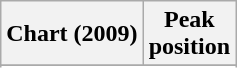<table class="wikitable sortable plainrowheaders" style="text-align:center">
<tr>
<th scope="col">Chart (2009)</th>
<th scope="col">Peak<br> position</th>
</tr>
<tr>
</tr>
<tr>
</tr>
<tr>
</tr>
<tr>
</tr>
</table>
